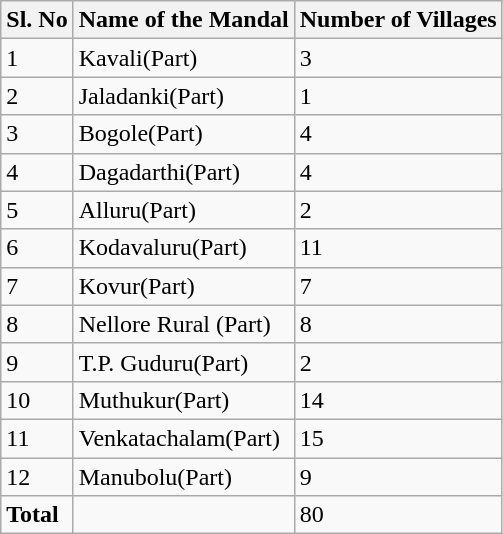<table class="wikitable">
<tr>
<th>Sl. No</th>
<th>Name of the Mandal</th>
<th>Number of Villages</th>
</tr>
<tr>
<td>1</td>
<td>Kavali(Part)</td>
<td>3</td>
</tr>
<tr>
<td>2</td>
<td>Jaladanki(Part)</td>
<td>1</td>
</tr>
<tr>
<td>3</td>
<td>Bogole(Part)</td>
<td>4</td>
</tr>
<tr>
<td>4</td>
<td>Dagadarthi(Part)</td>
<td>4</td>
</tr>
<tr>
<td>5</td>
<td>Alluru(Part)</td>
<td>2</td>
</tr>
<tr>
<td>6</td>
<td>Kodavaluru(Part)</td>
<td>11</td>
</tr>
<tr>
<td>7</td>
<td>Kovur(Part)</td>
<td>7</td>
</tr>
<tr>
<td>8</td>
<td>Nellore Rural (Part)</td>
<td>8</td>
</tr>
<tr>
<td>9</td>
<td>T.P. Guduru(Part)</td>
<td>2</td>
</tr>
<tr>
<td>10</td>
<td>Muthukur(Part)</td>
<td>14</td>
</tr>
<tr>
<td>11</td>
<td>Venkatachalam(Part)</td>
<td>15</td>
</tr>
<tr>
<td>12</td>
<td>Manubolu(Part)</td>
<td>9</td>
</tr>
<tr>
<td><strong>Total</strong></td>
<td></td>
<td>80</td>
</tr>
</table>
